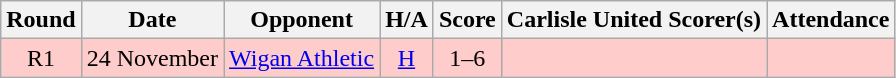<table class="wikitable" style="text-align:center">
<tr>
<th>Round</th>
<th>Date</th>
<th>Opponent</th>
<th>H/A</th>
<th>Score</th>
<th>Carlisle United Scorer(s)</th>
<th>Attendance</th>
</tr>
<tr bgcolor=#FFCCCC>
<td>R1</td>
<td align=left>24 November</td>
<td align=left><a href='#'>Wigan Athletic</a></td>
<td><a href='#'>H</a></td>
<td>1–6</td>
<td align=left></td>
<td></td>
</tr>
</table>
